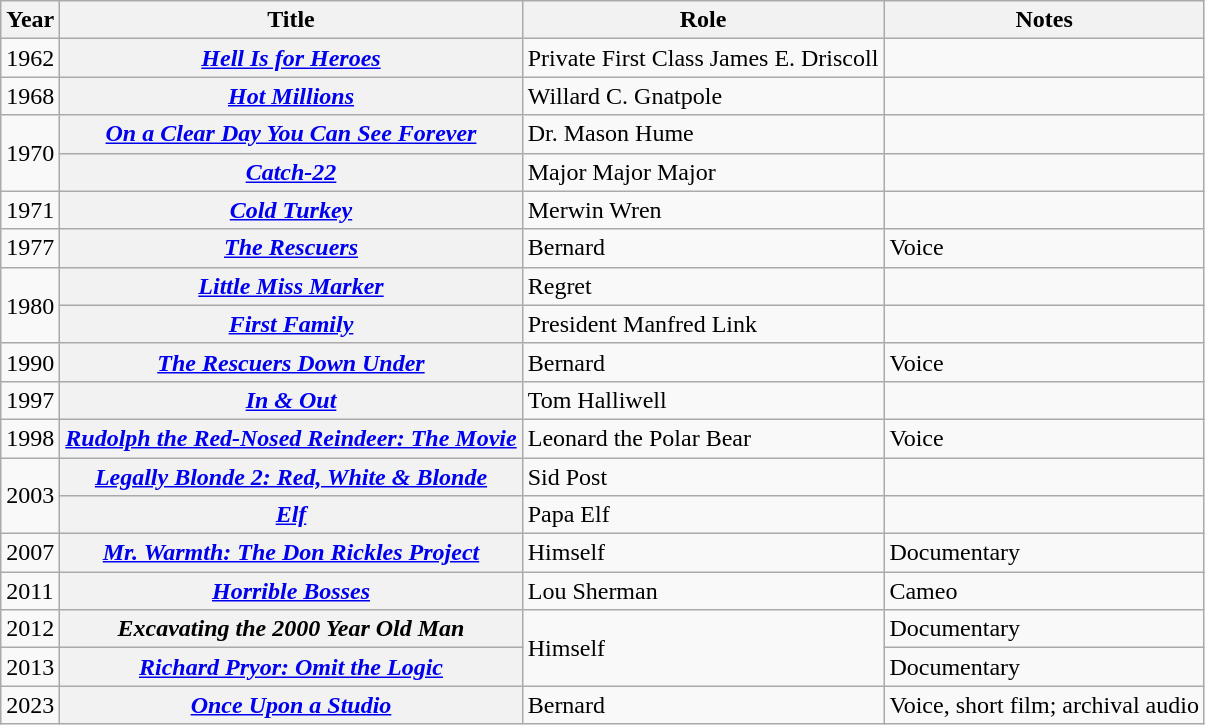<table class="wikitable sortable plainrowheaders">
<tr>
<th scope="col">Year</th>
<th scope="col">Title</th>
<th scope="col">Role</th>
<th scope="col">Notes</th>
</tr>
<tr>
<td>1962</td>
<th scope="row"><em><a href='#'>Hell Is for Heroes</a></em></th>
<td>Private First Class James E. Driscoll</td>
<td></td>
</tr>
<tr>
<td>1968</td>
<th scope="row"><em><a href='#'>Hot Millions</a></em></th>
<td>Willard C. Gnatpole</td>
<td></td>
</tr>
<tr>
<td rowspan="2">1970</td>
<th scope="row"><em><a href='#'>On a Clear Day You Can See Forever</a></em></th>
<td>Dr. Mason Hume</td>
<td></td>
</tr>
<tr>
<th scope="row"><em><a href='#'>Catch-22</a></em></th>
<td>Major Major Major</td>
<td></td>
</tr>
<tr>
<td>1971</td>
<th scope="row"><em><a href='#'>Cold Turkey</a></em></th>
<td>Merwin Wren</td>
<td></td>
</tr>
<tr>
<td>1977</td>
<th scope="row"><em><a href='#'>The Rescuers</a></em></th>
<td>Bernard</td>
<td>Voice</td>
</tr>
<tr>
<td rowspan="2">1980</td>
<th scope="row"><em><a href='#'>Little Miss Marker</a></em></th>
<td>Regret</td>
<td></td>
</tr>
<tr>
<th scope="row"><em><a href='#'>First Family</a></em></th>
<td>President Manfred Link</td>
<td></td>
</tr>
<tr>
<td>1990</td>
<th scope="row"><em><a href='#'>The Rescuers Down Under</a></em></th>
<td>Bernard</td>
<td>Voice</td>
</tr>
<tr>
<td>1997</td>
<th scope="row"><em><a href='#'>In & Out</a></em></th>
<td>Tom Halliwell</td>
<td></td>
</tr>
<tr>
<td>1998</td>
<th scope="row"><em><a href='#'>Rudolph the Red-Nosed Reindeer: The Movie</a></em></th>
<td>Leonard the Polar Bear</td>
<td>Voice</td>
</tr>
<tr>
<td rowspan="2">2003</td>
<th scope="row"><em><a href='#'>Legally Blonde&nbsp;2: Red, White & Blonde</a></em></th>
<td>Sid Post</td>
<td></td>
</tr>
<tr>
<th scope="row"><em><a href='#'>Elf</a></em></th>
<td>Papa Elf</td>
<td></td>
</tr>
<tr>
<td>2007</td>
<th scope="row"><em><a href='#'>Mr. Warmth: The Don Rickles Project</a></em></th>
<td>Himself</td>
<td>Documentary</td>
</tr>
<tr>
<td>2011</td>
<th scope="row"><em><a href='#'>Horrible Bosses</a></em></th>
<td>Lou Sherman</td>
<td>Cameo</td>
</tr>
<tr>
<td>2012</td>
<th scope="row"><em>Excavating the 2000 Year Old Man</em></th>
<td rowspan="2">Himself</td>
<td>Documentary</td>
</tr>
<tr>
<td>2013</td>
<th scope="row"><em><a href='#'>Richard Pryor: Omit the Logic</a></em></th>
<td>Documentary</td>
</tr>
<tr>
<td>2023</td>
<th scope="row"><em><a href='#'>Once Upon a Studio</a></em></th>
<td>Bernard</td>
<td>Voice, short film; archival audio</td>
</tr>
</table>
